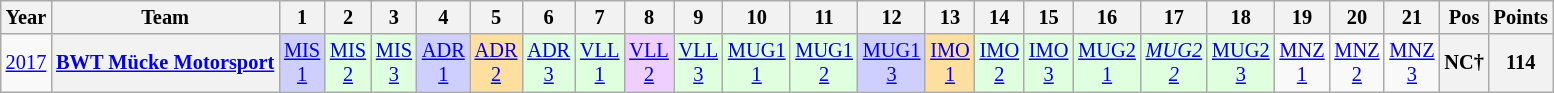<table class="wikitable" style="text-align:center; font-size:85%">
<tr>
<th>Year</th>
<th>Team</th>
<th>1</th>
<th>2</th>
<th>3</th>
<th>4</th>
<th>5</th>
<th>6</th>
<th>7</th>
<th>8</th>
<th>9</th>
<th>10</th>
<th>11</th>
<th>12</th>
<th>13</th>
<th>14</th>
<th>15</th>
<th>16</th>
<th>17</th>
<th>18</th>
<th>19</th>
<th>20</th>
<th>21</th>
<th>Pos</th>
<th>Points</th>
</tr>
<tr>
<td><a href='#'>2017</a></td>
<th nowrap><a href='#'>BWT Mücke Motorsport</a></th>
<td style="background:#CFCFFF;"><a href='#'>MIS<br>1</a><br></td>
<td style="background:#DFFFDF;"><a href='#'>MIS<br>2</a><br></td>
<td style="background:#DFFFDF;"><a href='#'>MIS<br>3</a><br></td>
<td style="background:#CFCFFF;"><a href='#'>ADR<br>1</a><br></td>
<td style="background:#FFDF9F;"><a href='#'>ADR<br>2</a><br></td>
<td style="background:#DFFFDF;"><a href='#'>ADR<br>3</a><br></td>
<td style="background:#DFFFDF;"><a href='#'>VLL<br>1</a><br></td>
<td style="background:#EFCFFF;"><a href='#'>VLL<br>2</a><br></td>
<td style="background:#DFFFDF;"><a href='#'>VLL<br>3</a><br></td>
<td style="background:#DFFFDF;"><a href='#'>MUG1<br>1</a><br></td>
<td style="background:#DFFFDF;"><a href='#'>MUG1<br>2</a><br></td>
<td style="background:#CFCFFF;"><a href='#'>MUG1<br>3</a><br></td>
<td style="background:#FFDF9F;"><a href='#'>IMO<br>1</a><br></td>
<td style="background:#DFFFDF;"><a href='#'>IMO<br>2</a><br></td>
<td style="background:#DFFFDF;"><a href='#'>IMO<br>3</a><br></td>
<td style="background:#DFFFDF;"><a href='#'>MUG2<br>1</a><br></td>
<td style="background:#DFFFDF;"><em><a href='#'>MUG2<br>2</a></em><br></td>
<td style="background:#DFFFDF;"><a href='#'>MUG2<br>3</a><br></td>
<td style="background:#;"><a href='#'>MNZ<br>1</a></td>
<td style="background:#;"><a href='#'>MNZ<br>2</a></td>
<td style="background:#;"><a href='#'>MNZ<br>3</a></td>
<th>NC†</th>
<th>114</th>
</tr>
</table>
